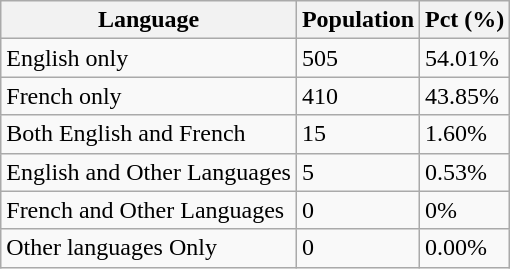<table class="wikitable">
<tr>
<th>Language</th>
<th>Population</th>
<th>Pct (%)</th>
</tr>
<tr>
<td>English only</td>
<td>505</td>
<td>54.01%</td>
</tr>
<tr>
<td>French only</td>
<td>410</td>
<td>43.85%</td>
</tr>
<tr>
<td>Both English and French</td>
<td>15</td>
<td>1.60%</td>
</tr>
<tr>
<td>English and Other Languages</td>
<td>5</td>
<td>0.53%</td>
</tr>
<tr>
<td>French and Other Languages</td>
<td>0</td>
<td>0%</td>
</tr>
<tr>
<td>Other languages Only</td>
<td>0</td>
<td>0.00%</td>
</tr>
</table>
